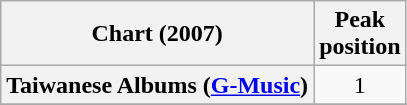<table class="wikitable plainrowheaders">
<tr>
<th>Chart (2007)</th>
<th>Peak<br>position</th>
</tr>
<tr>
<th scope="row">Taiwanese Albums (<a href='#'>G-Music</a>)</th>
<td style="text-align:center;">1</td>
</tr>
<tr>
</tr>
</table>
